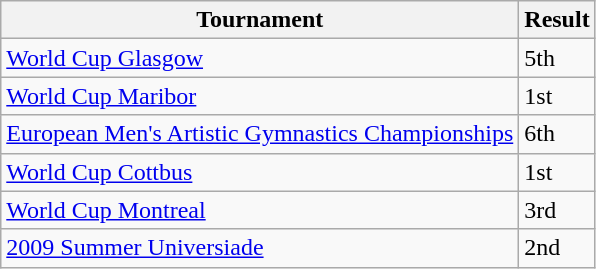<table class="wikitable" border="1">
<tr>
<th>Tournament</th>
<th>Result</th>
</tr>
<tr>
<td><a href='#'>World Cup Glasgow</a></td>
<td>5th</td>
</tr>
<tr>
<td><a href='#'>World Cup Maribor</a></td>
<td>1st </td>
</tr>
<tr>
<td><a href='#'>European Men's Artistic Gymnastics Championships</a></td>
<td>6th</td>
</tr>
<tr>
<td><a href='#'>World Cup Cottbus</a></td>
<td>1st </td>
</tr>
<tr>
<td><a href='#'>World Cup Montreal</a></td>
<td>3rd </td>
</tr>
<tr>
<td><a href='#'>2009 Summer Universiade</a></td>
<td>2nd </td>
</tr>
</table>
